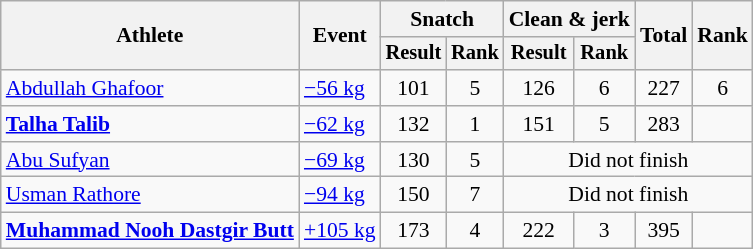<table class="wikitable" style="font-size:90%">
<tr>
<th rowspan=2>Athlete</th>
<th rowspan=2>Event</th>
<th colspan="2">Snatch</th>
<th colspan="2">Clean & jerk</th>
<th rowspan="2">Total</th>
<th rowspan="2">Rank</th>
</tr>
<tr style="font-size:95%">
<th>Result</th>
<th>Rank</th>
<th>Result</th>
<th>Rank</th>
</tr>
<tr align=center>
<td align=left><a href='#'>Abdullah Ghafoor</a></td>
<td align=left><a href='#'>−56 kg</a></td>
<td>101</td>
<td>5</td>
<td>126</td>
<td>6</td>
<td>227</td>
<td>6</td>
</tr>
<tr align=center>
<td align=left><strong><a href='#'>Talha Talib</a></strong></td>
<td align=left><a href='#'>−62 kg</a></td>
<td>132</td>
<td>1</td>
<td>151</td>
<td>5</td>
<td>283</td>
<td></td>
</tr>
<tr align=center>
<td align=left><a href='#'>Abu Sufyan</a></td>
<td align=left><a href='#'>−69 kg</a></td>
<td>130</td>
<td>5</td>
<td colspan=4>Did not finish</td>
</tr>
<tr align=center>
<td align=left><a href='#'>Usman Rathore</a></td>
<td align=left><a href='#'>−94 kg</a></td>
<td>150</td>
<td>7</td>
<td colspan=4>Did not finish</td>
</tr>
<tr align=center>
<td align=left><strong><a href='#'>Muhammad Nooh Dastgir Butt</a></strong></td>
<td align=left><a href='#'>+105 kg</a></td>
<td>173</td>
<td>4</td>
<td>222</td>
<td>3</td>
<td>395</td>
<td></td>
</tr>
</table>
